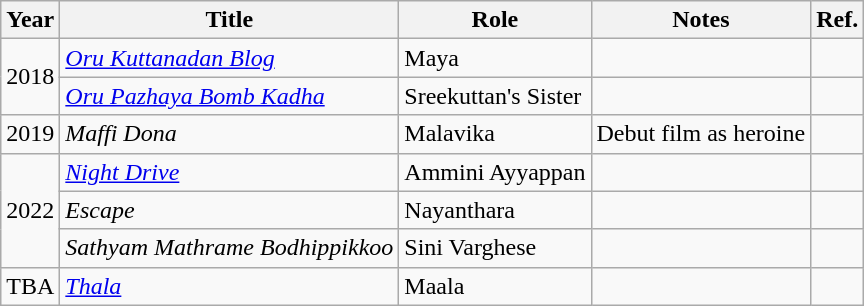<table class="wikitable sortable">
<tr>
<th>Year</th>
<th>Title</th>
<th>Role</th>
<th>Notes</th>
<th>Ref.</th>
</tr>
<tr>
<td rowspan="2">2018</td>
<td><em><a href='#'>Oru Kuttanadan Blog</a></em></td>
<td>Maya</td>
<td></td>
<td></td>
</tr>
<tr>
<td><em><a href='#'>Oru Pazhaya Bomb Kadha</a></em></td>
<td>Sreekuttan's Sister</td>
<td></td>
<td></td>
</tr>
<tr>
<td>2019</td>
<td><em>Maffi Dona</em></td>
<td>Malavika</td>
<td>Debut film as heroine</td>
<td></td>
</tr>
<tr>
<td rowspan="3">2022</td>
<td><em><a href='#'>Night Drive</a></em></td>
<td>Ammini Ayyappan</td>
<td></td>
<td></td>
</tr>
<tr>
<td><em>Escape</em></td>
<td>Nayanthara</td>
<td></td>
<td></td>
</tr>
<tr>
<td><em>Sathyam Mathrame Bodhippikkoo</em></td>
<td>Sini Varghese</td>
<td></td>
<td></td>
</tr>
<tr>
<td>TBA</td>
<td><em><a href='#'>Thala</a></em></td>
<td>Maala</td>
<td></td>
<td></td>
</tr>
</table>
